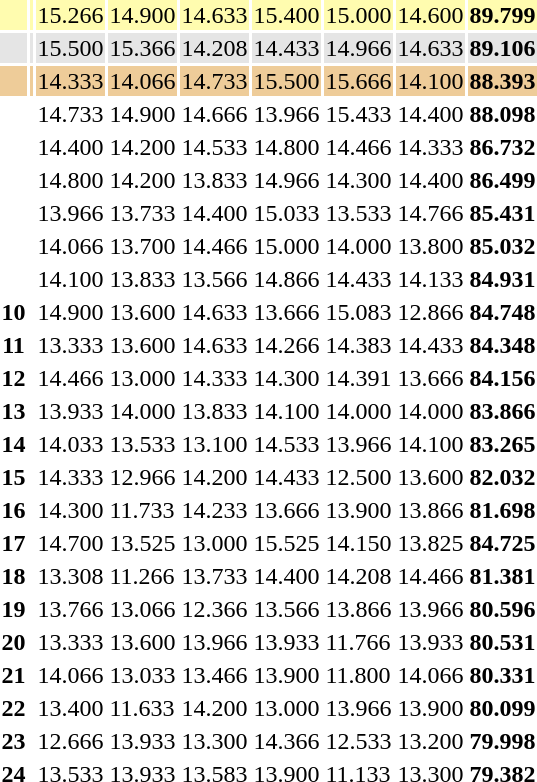<table>
<tr style="background:#fffcaf;">
<th scope=row style="text-align:center"></th>
<td align=left></td>
<td>15.266</td>
<td>14.900</td>
<td>14.633</td>
<td>15.400</td>
<td>15.000</td>
<td>14.600</td>
<td><strong>89.799</strong></td>
</tr>
<tr style="background:#e5e5e5;">
<th scope=row style="text-align:center"></th>
<td align=left></td>
<td>15.500</td>
<td>15.366</td>
<td>14.208</td>
<td>14.433</td>
<td>14.966</td>
<td>14.633</td>
<td><strong>89.106</strong></td>
</tr>
<tr style="background:#ec9;">
<th scope=row style="text-align:center"></th>
<td align=left></td>
<td>14.333</td>
<td>14.066</td>
<td>14.733</td>
<td>15.500</td>
<td>15.666</td>
<td>14.100</td>
<td><strong>88.393</strong></td>
</tr>
<tr>
<th scope=row style="text-align:center"></th>
<td align=left></td>
<td>14.733</td>
<td>14.900</td>
<td>14.666</td>
<td>13.966</td>
<td>15.433</td>
<td>14.400</td>
<td><strong>88.098</strong></td>
</tr>
<tr>
<th scope=row style="text-align:center"></th>
<td align=left></td>
<td>14.400</td>
<td>14.200</td>
<td>14.533</td>
<td>14.800</td>
<td>14.466</td>
<td>14.333</td>
<td><strong>86.732</strong></td>
</tr>
<tr>
<th scope=row style="text-align:center"></th>
<td align=left></td>
<td>14.800</td>
<td>14.200</td>
<td>13.833</td>
<td>14.966</td>
<td>14.300</td>
<td>14.400</td>
<td><strong>86.499</strong></td>
</tr>
<tr>
<th scope=row style="text-align:center"></th>
<td align=left></td>
<td>13.966</td>
<td>13.733</td>
<td>14.400</td>
<td>15.033</td>
<td>13.533</td>
<td>14.766</td>
<td><strong>85.431</strong></td>
</tr>
<tr>
<th scope=row style="text-align:center"></th>
<td align=left></td>
<td>14.066</td>
<td>13.700</td>
<td>14.466</td>
<td>15.000</td>
<td>14.000</td>
<td>13.800</td>
<td><strong>85.032</strong></td>
</tr>
<tr>
<th scope=row style="text-align:center"></th>
<td align=left></td>
<td>14.100</td>
<td>13.833</td>
<td>13.566</td>
<td>14.866</td>
<td>14.433</td>
<td>14.133</td>
<td><strong>84.931</strong></td>
</tr>
<tr>
<th scope=row style="text-align:center">10</th>
<td align=left></td>
<td>14.900</td>
<td>13.600</td>
<td>14.633</td>
<td>13.666</td>
<td>15.083</td>
<td>12.866</td>
<td><strong>84.748</strong></td>
</tr>
<tr>
<th scope=row style="text-align:center">11</th>
<td align=left></td>
<td>13.333</td>
<td>13.600</td>
<td>14.633</td>
<td>14.266</td>
<td>14.383</td>
<td>14.433</td>
<td><strong>84.348</strong></td>
</tr>
<tr>
<th scope=row style="text-align:center">12</th>
<td align=left></td>
<td>14.466</td>
<td>13.000</td>
<td>14.333</td>
<td>14.300</td>
<td>14.391</td>
<td>13.666</td>
<td><strong>84.156</strong></td>
</tr>
<tr>
<th scope=row style="text-align:center">13</th>
<td align=left></td>
<td>13.933</td>
<td>14.000</td>
<td>13.833</td>
<td>14.100</td>
<td>14.000</td>
<td>14.000</td>
<td><strong>83.866</strong></td>
</tr>
<tr>
<th scope=row style="text-align:center">14</th>
<td align=left></td>
<td>14.033</td>
<td>13.533</td>
<td>13.100</td>
<td>14.533</td>
<td>13.966</td>
<td>14.100</td>
<td><strong>83.265</strong></td>
</tr>
<tr>
<th scope=row style="text-align:center">15</th>
<td align=left></td>
<td>14.333</td>
<td>12.966</td>
<td>14.200</td>
<td>14.433</td>
<td>12.500</td>
<td>13.600</td>
<td><strong>82.032</strong></td>
</tr>
<tr>
<th scope=row style="text-align:center">16</th>
<td align=left></td>
<td>14.300</td>
<td>11.733</td>
<td>14.233</td>
<td>13.666</td>
<td>13.900</td>
<td>13.866</td>
<td><strong>81.698</strong></td>
</tr>
<tr>
<th scope=row style="text-align:center">17</th>
<td align=left></td>
<td>14.700</td>
<td>13.525</td>
<td>13.000</td>
<td>15.525</td>
<td>14.150</td>
<td>13.825</td>
<td><strong>84.725</strong></td>
</tr>
<tr>
<th scope=row style="text-align:center">18</th>
<td align=left></td>
<td>13.308</td>
<td>11.266</td>
<td>13.733</td>
<td>14.400</td>
<td>14.208</td>
<td>14.466</td>
<td><strong>81.381</strong></td>
</tr>
<tr>
<th scope=row style="text-align:center">19</th>
<td align=left></td>
<td>13.766</td>
<td>13.066</td>
<td>12.366</td>
<td>13.566</td>
<td>13.866</td>
<td>13.966</td>
<td><strong>80.596</strong></td>
</tr>
<tr>
<th scope=row style="text-align:center">20</th>
<td align=left></td>
<td>13.333</td>
<td>13.600</td>
<td>13.966</td>
<td>13.933</td>
<td>11.766</td>
<td>13.933</td>
<td><strong>80.531</strong></td>
</tr>
<tr>
<th scope=row style="text-align:center">21</th>
<td align=left></td>
<td>14.066</td>
<td>13.033</td>
<td>13.466</td>
<td>13.900</td>
<td>11.800</td>
<td>14.066</td>
<td><strong>80.331</strong></td>
</tr>
<tr>
<th scope=row style="text-align:center">22</th>
<td align=left></td>
<td>13.400</td>
<td>11.633</td>
<td>14.200</td>
<td>13.000</td>
<td>13.966</td>
<td>13.900</td>
<td><strong>80.099</strong></td>
</tr>
<tr>
<th scope=row style="text-align:center">23</th>
<td align=left></td>
<td>12.666</td>
<td>13.933</td>
<td>13.300</td>
<td>14.366</td>
<td>12.533</td>
<td>13.200</td>
<td><strong>79.998</strong></td>
</tr>
<tr>
<th scope=row style="text-align:center">24</th>
<td align=left></td>
<td>13.533</td>
<td>13.933</td>
<td>13.583</td>
<td>13.900</td>
<td>11.133</td>
<td>13.300</td>
<td><strong>79.382</strong></td>
</tr>
</table>
